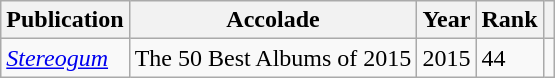<table class="wikitable">
<tr>
<th>Publication</th>
<th>Accolade</th>
<th>Year</th>
<th>Rank</th>
<th></th>
</tr>
<tr>
<td><em><a href='#'>Stereogum</a></em></td>
<td>The 50 Best Albums of 2015</td>
<td>2015</td>
<td>44</td>
<td></td>
</tr>
</table>
